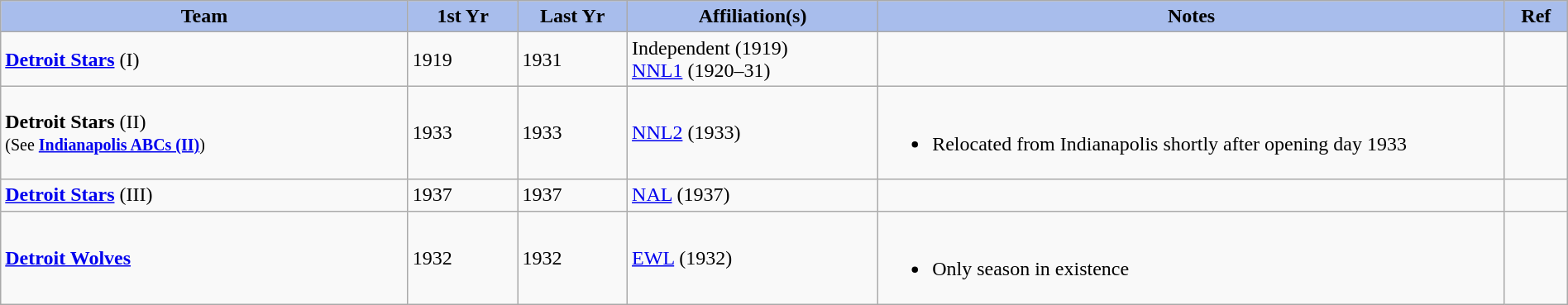<table class="wikitable" style="width: 100%">
<tr>
<th style="background:#a8bdec; width:26%;">Team</th>
<th style="width:7%; background:#a8bdec;">1st Yr</th>
<th style="width:7%; background:#a8bdec;">Last Yr</th>
<th style="width:16%; background:#a8bdec;">Affiliation(s)</th>
<th style="width:40%; background:#a8bdec;">Notes</th>
<th style="width:4%; background:#a8bdec;">Ref</th>
</tr>
<tr>
<td><strong><a href='#'>Detroit Stars</a></strong> (I)</td>
<td>1919</td>
<td>1931</td>
<td>Independent (1919)<br><a href='#'>NNL1</a> (1920–31)</td>
<td></td>
<td></td>
</tr>
<tr>
<td><strong>Detroit Stars</strong> (II)<br><small>(See <strong><a href='#'>Indianapolis ABCs (II)</a></strong>)</small></td>
<td>1933</td>
<td>1933</td>
<td><a href='#'>NNL2</a> (1933)</td>
<td><br><ul><li>Relocated from Indianapolis shortly after opening day 1933</li></ul></td>
<td></td>
</tr>
<tr>
<td><strong><a href='#'>Detroit Stars</a></strong> (III)</td>
<td>1937</td>
<td>1937</td>
<td><a href='#'>NAL</a> (1937)</td>
<td></td>
<td></td>
</tr>
<tr>
<td><strong><a href='#'>Detroit Wolves</a></strong></td>
<td>1932</td>
<td>1932</td>
<td><a href='#'>EWL</a> (1932)</td>
<td><br><ul><li>Only season in existence</li></ul></td>
<td></td>
</tr>
</table>
